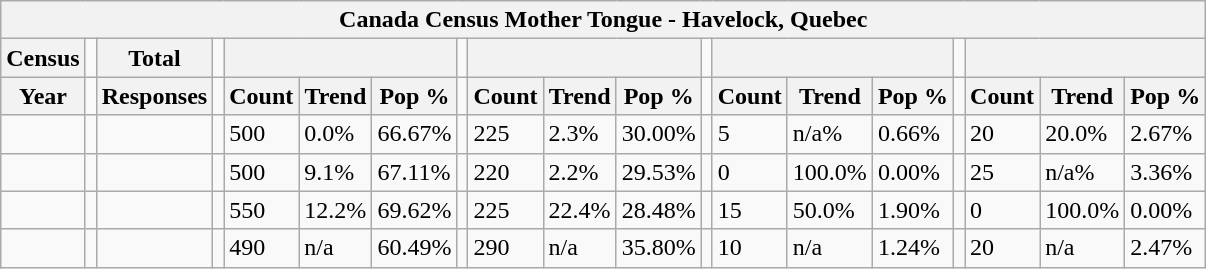<table class="wikitable">
<tr>
<th colspan="19">Canada Census Mother Tongue - Havelock, Quebec</th>
</tr>
<tr>
<th>Census</th>
<td></td>
<th>Total</th>
<td colspan="1"></td>
<th colspan="3"></th>
<td colspan="1"></td>
<th colspan="3"></th>
<td colspan="1"></td>
<th colspan="3"></th>
<td colspan="1"></td>
<th colspan="3"></th>
</tr>
<tr>
<th>Year</th>
<td></td>
<th>Responses</th>
<td></td>
<th>Count</th>
<th>Trend</th>
<th>Pop %</th>
<td></td>
<th>Count</th>
<th>Trend</th>
<th>Pop %</th>
<td></td>
<th>Count</th>
<th>Trend</th>
<th>Pop %</th>
<td></td>
<th>Count</th>
<th>Trend</th>
<th>Pop %</th>
</tr>
<tr>
<td></td>
<td></td>
<td></td>
<td></td>
<td>500</td>
<td> 0.0%</td>
<td>66.67%</td>
<td></td>
<td>225</td>
<td> 2.3%</td>
<td>30.00%</td>
<td></td>
<td>5</td>
<td> n/a%</td>
<td>0.66%</td>
<td></td>
<td>20</td>
<td> 20.0%</td>
<td>2.67%</td>
</tr>
<tr>
<td></td>
<td></td>
<td></td>
<td></td>
<td>500</td>
<td> 9.1%</td>
<td>67.11%</td>
<td></td>
<td>220</td>
<td> 2.2%</td>
<td>29.53%</td>
<td></td>
<td>0</td>
<td> 100.0%</td>
<td>0.00%</td>
<td></td>
<td>25</td>
<td> n/a%</td>
<td>3.36%</td>
</tr>
<tr>
<td></td>
<td></td>
<td></td>
<td></td>
<td>550</td>
<td> 12.2%</td>
<td>69.62%</td>
<td></td>
<td>225</td>
<td> 22.4%</td>
<td>28.48%</td>
<td></td>
<td>15</td>
<td> 50.0%</td>
<td>1.90%</td>
<td></td>
<td>0</td>
<td> 100.0%</td>
<td>0.00%</td>
</tr>
<tr>
<td></td>
<td></td>
<td></td>
<td></td>
<td>490</td>
<td>n/a</td>
<td>60.49%</td>
<td></td>
<td>290</td>
<td>n/a</td>
<td>35.80%</td>
<td></td>
<td>10</td>
<td>n/a</td>
<td>1.24%</td>
<td></td>
<td>20</td>
<td>n/a</td>
<td>2.47%</td>
</tr>
</table>
